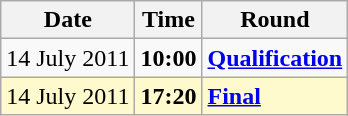<table class="wikitable">
<tr>
<th>Date</th>
<th>Time</th>
<th>Round</th>
</tr>
<tr>
<td>14 July 2011</td>
<td><strong>10:00</strong></td>
<td><strong><a href='#'>Qualification</a></strong></td>
</tr>
<tr style=background:lemonchiffon>
<td>14 July 2011</td>
<td><strong>17:20</strong></td>
<td><strong><a href='#'>Final</a></strong></td>
</tr>
</table>
